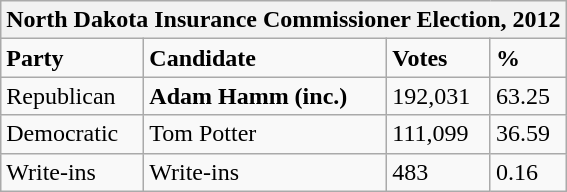<table class="wikitable">
<tr>
<th colspan="4">North Dakota Insurance Commissioner Election, 2012</th>
</tr>
<tr>
<td><strong>Party</strong></td>
<td><strong>Candidate</strong></td>
<td><strong>Votes</strong></td>
<td><strong>%</strong></td>
</tr>
<tr>
<td>Republican</td>
<td><strong>Adam Hamm (inc.)</strong></td>
<td>192,031</td>
<td>63.25</td>
</tr>
<tr>
<td>Democratic</td>
<td>Tom Potter</td>
<td>111,099</td>
<td>36.59</td>
</tr>
<tr>
<td>Write-ins</td>
<td>Write-ins</td>
<td>483</td>
<td>0.16</td>
</tr>
</table>
